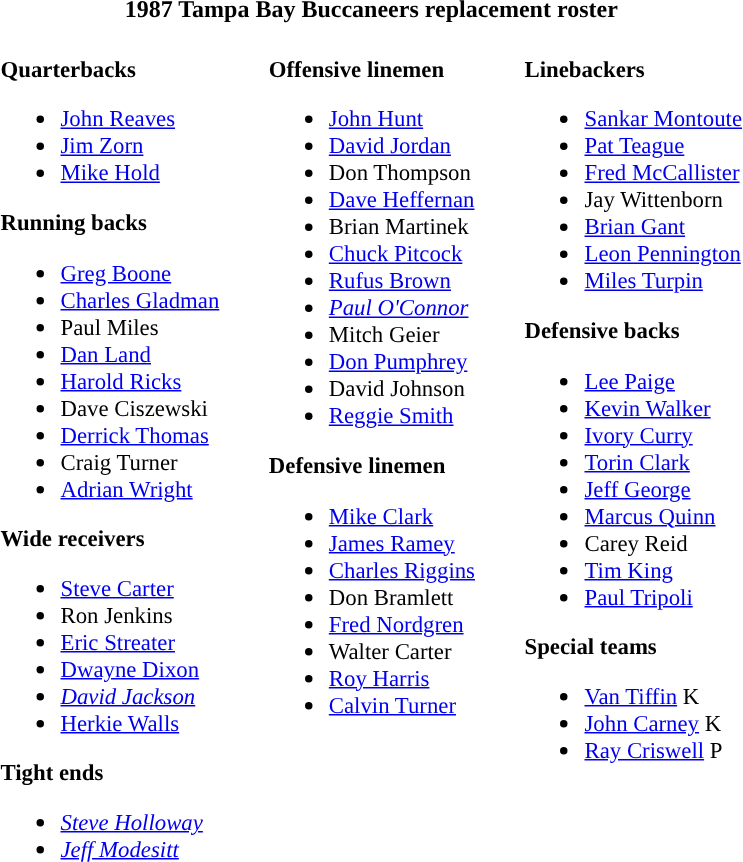<table class="toccolours" style="text-align: left;">
<tr>
<th colspan="7" style="text-align:center; ">1987 Tampa Bay Buccaneers replacement roster</th>
</tr>
<tr>
<td style="font-size: 95%;" valign="top"><br><strong>Quarterbacks</strong><ul><li> <a href='#'>John Reaves</a></li><li> <a href='#'>Jim Zorn</a></li><li> <a href='#'>Mike Hold</a></li></ul><strong>Running backs</strong><ul><li> <a href='#'>Greg Boone</a></li><li> <a href='#'>Charles Gladman</a></li><li> Paul Miles</li><li> <a href='#'>Dan Land</a></li><li> <a href='#'>Harold Ricks</a></li><li> Dave Ciszewski</li><li> <a href='#'>Derrick Thomas</a></li><li> Craig Turner</li><li> <a href='#'>Adrian Wright</a></li></ul><strong>Wide receivers</strong><ul><li> <a href='#'>Steve Carter</a></li><li> Ron Jenkins</li><li> <a href='#'>Eric Streater</a></li><li> <a href='#'>Dwayne Dixon</a></li><li> <em><a href='#'>David Jackson</a></em></li><li> <a href='#'>Herkie Walls</a></li></ul><strong>Tight ends</strong><ul><li> <em><a href='#'>Steve Holloway</a></em></li><li> <em><a href='#'>Jeff Modesitt</a></em></li></ul></td>
<td style="width: 25px;"></td>
<td style="font-size: 95%;" valign="top"><br><strong>Offensive linemen</strong><ul><li> <a href='#'>John Hunt</a></li><li> <a href='#'>David Jordan</a></li><li> Don Thompson</li><li> <a href='#'>Dave Heffernan</a></li><li> Brian Martinek</li><li> <a href='#'>Chuck Pitcock</a></li><li> <a href='#'>Rufus Brown</a></li><li> <em><a href='#'>Paul O'Connor</a></em></li><li> Mitch Geier</li><li> <a href='#'>Don Pumphrey</a></li><li> David Johnson</li><li> <a href='#'>Reggie Smith</a></li></ul><strong>Defensive linemen</strong><ul><li> <a href='#'>Mike Clark</a></li><li> <a href='#'>James Ramey</a></li><li> <a href='#'>Charles Riggins</a></li><li> Don Bramlett</li><li> <a href='#'>Fred Nordgren</a></li><li> Walter Carter</li><li> <a href='#'>Roy Harris</a></li><li> <a href='#'>Calvin Turner</a></li></ul></td>
<td style="width: 25px;"></td>
<td style="font-size: 95%;" valign="top"><br><strong>Linebackers</strong><ul><li> <a href='#'>Sankar Montoute</a></li><li> <a href='#'>Pat Teague</a></li><li> <a href='#'>Fred McCallister</a></li><li> Jay Wittenborn</li><li> <a href='#'>Brian Gant</a></li><li> <a href='#'>Leon Pennington</a></li><li> <a href='#'>Miles Turpin</a></li></ul><strong>Defensive backs</strong><ul><li> <a href='#'>Lee Paige</a></li><li> <a href='#'>Kevin Walker</a></li><li> <a href='#'>Ivory Curry</a></li><li> <a href='#'>Torin Clark</a></li><li> <a href='#'>Jeff George</a></li><li> <a href='#'>Marcus Quinn</a></li><li> Carey Reid</li><li> <a href='#'>Tim King</a></li><li> <a href='#'>Paul Tripoli</a></li></ul><strong>Special teams</strong><ul><li> <a href='#'>Van Tiffin</a> K</li><li> <a href='#'>John Carney</a> K</li><li> <a href='#'>Ray Criswell</a> P</li></ul></td>
</tr>
<tr>
</tr>
</table>
